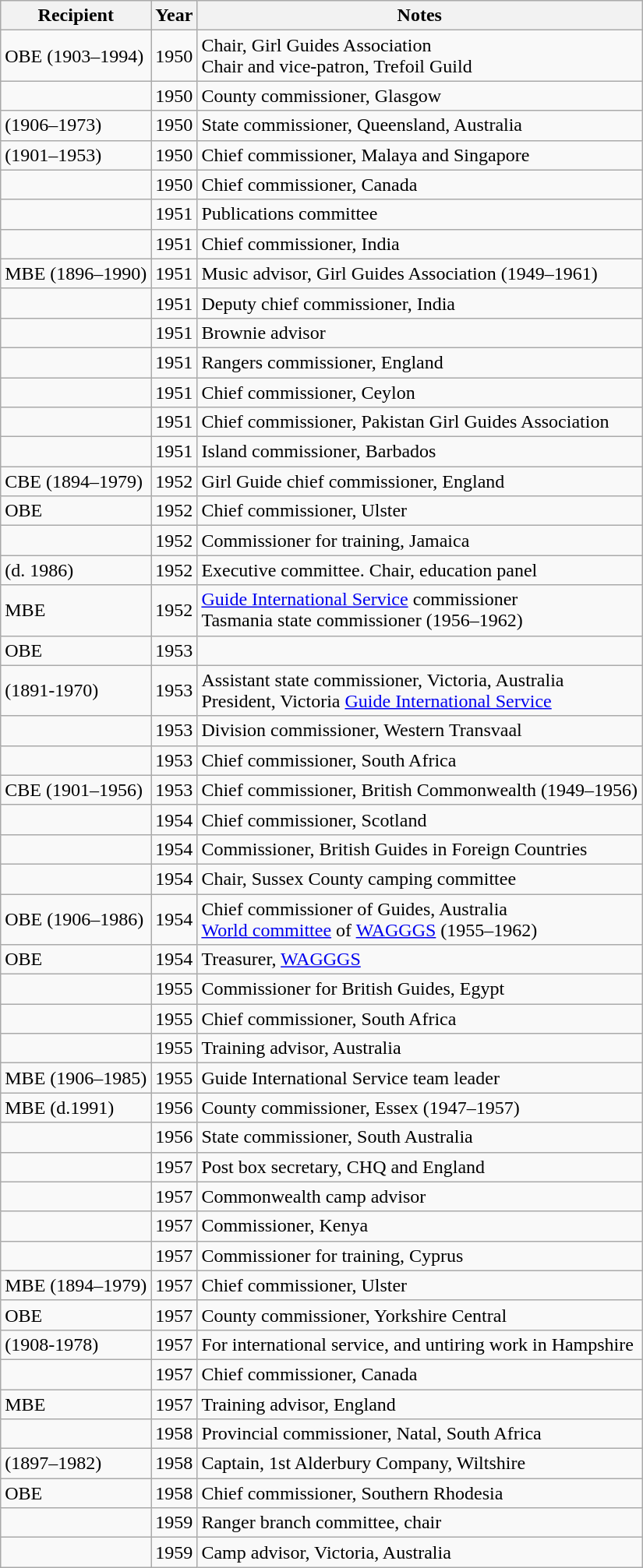<table class="wikitable sortable">
<tr>
<th>Recipient</th>
<th>Year</th>
<th>Notes</th>
</tr>
<tr>
<td> OBE (1903–1994)</td>
<td align=right>1950</td>
<td>Chair, Girl Guides Association<br>Chair and vice-patron, Trefoil Guild</td>
</tr>
<tr>
<td></td>
<td align=right>1950</td>
<td>County commissioner, Glasgow</td>
</tr>
<tr>
<td> (1906–1973)</td>
<td align=right>1950</td>
<td>State commissioner, Queensland, Australia</td>
</tr>
<tr>
<td> (1901–1953)</td>
<td align=right>1950</td>
<td>Chief commissioner, Malaya and Singapore</td>
</tr>
<tr>
<td></td>
<td align=right>1950</td>
<td>Chief commissioner, Canada</td>
</tr>
<tr>
<td></td>
<td align=right>1951</td>
<td>Publications committee</td>
</tr>
<tr>
<td></td>
<td align=right>1951</td>
<td>Chief commissioner, India</td>
</tr>
<tr>
<td> MBE (1896–1990)</td>
<td align=right>1951</td>
<td>Music advisor, Girl Guides Association (1949–1961)</td>
</tr>
<tr>
<td></td>
<td align=right>1951</td>
<td>Deputy chief commissioner, India</td>
</tr>
<tr>
<td></td>
<td align=right>1951</td>
<td>Brownie advisor</td>
</tr>
<tr>
<td></td>
<td align=right>1951</td>
<td>Rangers commissioner, England</td>
</tr>
<tr>
<td></td>
<td align=right>1951</td>
<td>Chief commissioner, Ceylon</td>
</tr>
<tr>
<td></td>
<td align=right>1951</td>
<td>Chief commissioner, Pakistan Girl Guides Association</td>
</tr>
<tr>
<td></td>
<td align=right>1951</td>
<td>Island commissioner, Barbados</td>
</tr>
<tr>
<td> CBE (1894–1979)</td>
<td align=right>1952</td>
<td>Girl Guide chief commissioner, England</td>
</tr>
<tr>
<td> OBE</td>
<td align=right>1952</td>
<td>Chief commissioner, Ulster</td>
</tr>
<tr>
<td></td>
<td align=right>1952</td>
<td>Commissioner for training, Jamaica</td>
</tr>
<tr>
<td> (d. 1986)</td>
<td align=right>1952</td>
<td>Executive committee. Chair, education panel</td>
</tr>
<tr>
<td> MBE</td>
<td align=right>1952</td>
<td><a href='#'>Guide International Service</a> commissioner<br>Tasmania state commissioner (1956–1962)</td>
</tr>
<tr>
<td> OBE</td>
<td align=right>1953</td>
<td></td>
</tr>
<tr>
<td> (1891-1970)</td>
<td align=right>1953</td>
<td>Assistant state commissioner, Victoria, Australia<br>President, Victoria <a href='#'>Guide International Service</a></td>
</tr>
<tr>
<td></td>
<td align=right>1953</td>
<td>Division commissioner, Western Transvaal</td>
</tr>
<tr>
<td></td>
<td align=right>1953</td>
<td>Chief commissioner, South Africa</td>
</tr>
<tr>
<td> CBE (1901–1956)</td>
<td align=right>1953</td>
<td>Chief commissioner, British Commonwealth (1949–1956)</td>
</tr>
<tr>
<td></td>
<td align=right>1954</td>
<td>Chief commissioner, Scotland</td>
</tr>
<tr>
<td></td>
<td align=right>1954</td>
<td>Commissioner, British Guides in Foreign Countries</td>
</tr>
<tr>
<td></td>
<td align=right>1954</td>
<td>Chair, Sussex County camping committee</td>
</tr>
<tr>
<td> OBE (1906–1986)</td>
<td align=right>1954</td>
<td>Chief commissioner of Guides, Australia<br><a href='#'>World committee</a> of <a href='#'>WAGGGS</a> (1955–1962)</td>
</tr>
<tr>
<td> OBE</td>
<td align=right>1954</td>
<td>Treasurer, <a href='#'>WAGGGS</a></td>
</tr>
<tr>
<td></td>
<td align=right>1955</td>
<td>Commissioner for British Guides, Egypt</td>
</tr>
<tr>
<td></td>
<td align=right>1955</td>
<td>Chief commissioner, South Africa</td>
</tr>
<tr>
<td></td>
<td align=right>1955</td>
<td>Training advisor, Australia</td>
</tr>
<tr>
<td> MBE (1906–1985)</td>
<td align=right>1955</td>
<td>Guide International Service team leader</td>
</tr>
<tr>
<td> MBE (d.1991)</td>
<td align=right>1956</td>
<td>County commissioner, Essex (1947–1957)</td>
</tr>
<tr>
<td></td>
<td align=right>1956</td>
<td>State commissioner, South Australia</td>
</tr>
<tr>
<td></td>
<td align=right>1957</td>
<td>Post box secretary, CHQ and England</td>
</tr>
<tr>
<td></td>
<td align=right>1957</td>
<td>Commonwealth camp advisor</td>
</tr>
<tr>
<td></td>
<td align=right>1957</td>
<td>Commissioner, Kenya</td>
</tr>
<tr>
<td></td>
<td align=right>1957</td>
<td>Commissioner for training, Cyprus</td>
</tr>
<tr>
<td> MBE (1894–1979)</td>
<td align=right>1957</td>
<td>Chief commissioner, Ulster</td>
</tr>
<tr>
<td> OBE</td>
<td align=right>1957</td>
<td>County commissioner, Yorkshire Central</td>
</tr>
<tr>
<td> (1908-1978)</td>
<td align=right>1957</td>
<td>For international service, and untiring work in Hampshire</td>
</tr>
<tr>
<td></td>
<td align=right>1957</td>
<td>Chief commissioner, Canada</td>
</tr>
<tr>
<td> MBE</td>
<td align=right>1957</td>
<td>Training advisor, England</td>
</tr>
<tr>
<td></td>
<td align=right>1958</td>
<td>Provincial commissioner, Natal, South Africa</td>
</tr>
<tr>
<td> (1897–1982)</td>
<td align=right>1958</td>
<td>Captain, 1st Alderbury Company, Wiltshire</td>
</tr>
<tr>
<td> OBE</td>
<td align=right>1958</td>
<td>Chief commissioner, Southern Rhodesia</td>
</tr>
<tr>
<td></td>
<td align=right>1959</td>
<td>Ranger branch committee, chair</td>
</tr>
<tr>
<td></td>
<td align=right>1959</td>
<td>Camp advisor, Victoria, Australia</td>
</tr>
</table>
